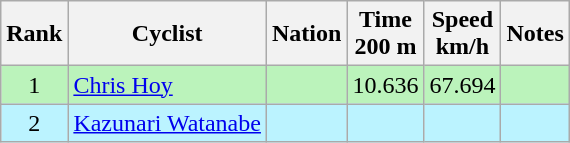<table class="wikitable sortable" style="text-align:center;">
<tr>
<th>Rank</th>
<th>Cyclist</th>
<th>Nation</th>
<th>Time<br>200 m</th>
<th>Speed<br>km/h</th>
<th>Notes</th>
</tr>
<tr bgcolor=bbf3bb>
<td>1</td>
<td align=left><a href='#'>Chris Hoy</a></td>
<td align=left></td>
<td>10.636</td>
<td>67.694</td>
<td></td>
</tr>
<tr bgcolor=bbf3ff>
<td>2</td>
<td align=left><a href='#'>Kazunari Watanabe</a></td>
<td align=left></td>
<td></td>
<td></td>
<td></td>
</tr>
</table>
